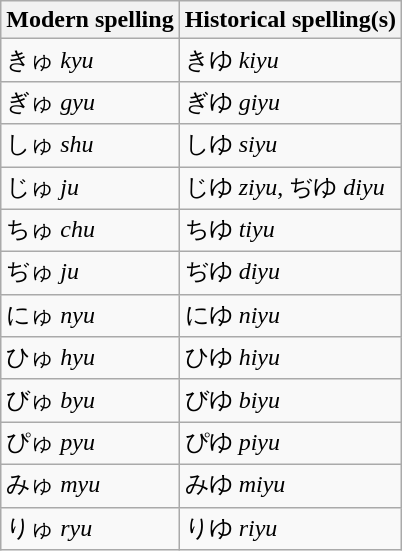<table class="wikitable">
<tr>
<th>Modern spelling</th>
<th>Historical spelling(s)</th>
</tr>
<tr>
<td>きゅ <em>kyu</em></td>
<td>きゆ <em>kiyu</em></td>
</tr>
<tr>
<td>ぎゅ <em>gyu</em></td>
<td>ぎゆ <em>giyu</em></td>
</tr>
<tr>
<td>しゅ <em>shu</em></td>
<td>しゆ <em>siyu</em></td>
</tr>
<tr>
<td>じゅ <em>ju</em></td>
<td>じゆ <em>ziyu</em>, ぢゆ <em>diyu</em></td>
</tr>
<tr>
<td>ちゅ <em>chu</em></td>
<td>ちゆ <em>tiyu</em></td>
</tr>
<tr>
<td>ぢゅ <em>ju</em></td>
<td>ぢゆ <em>diyu</em></td>
</tr>
<tr>
<td>にゅ <em>nyu</em></td>
<td>にゆ <em>niyu</em></td>
</tr>
<tr>
<td>ひゅ <em>hyu</em></td>
<td>ひゆ <em>hiyu</em></td>
</tr>
<tr>
<td>びゅ <em>byu</em></td>
<td>びゆ <em>biyu</em></td>
</tr>
<tr>
<td>ぴゅ <em>pyu</em></td>
<td>ぴゆ <em>piyu</em></td>
</tr>
<tr>
<td>みゅ <em>myu</em></td>
<td>みゆ <em>miyu</em></td>
</tr>
<tr>
<td>りゅ <em>ryu</em></td>
<td>りゆ <em>riyu</em></td>
</tr>
</table>
